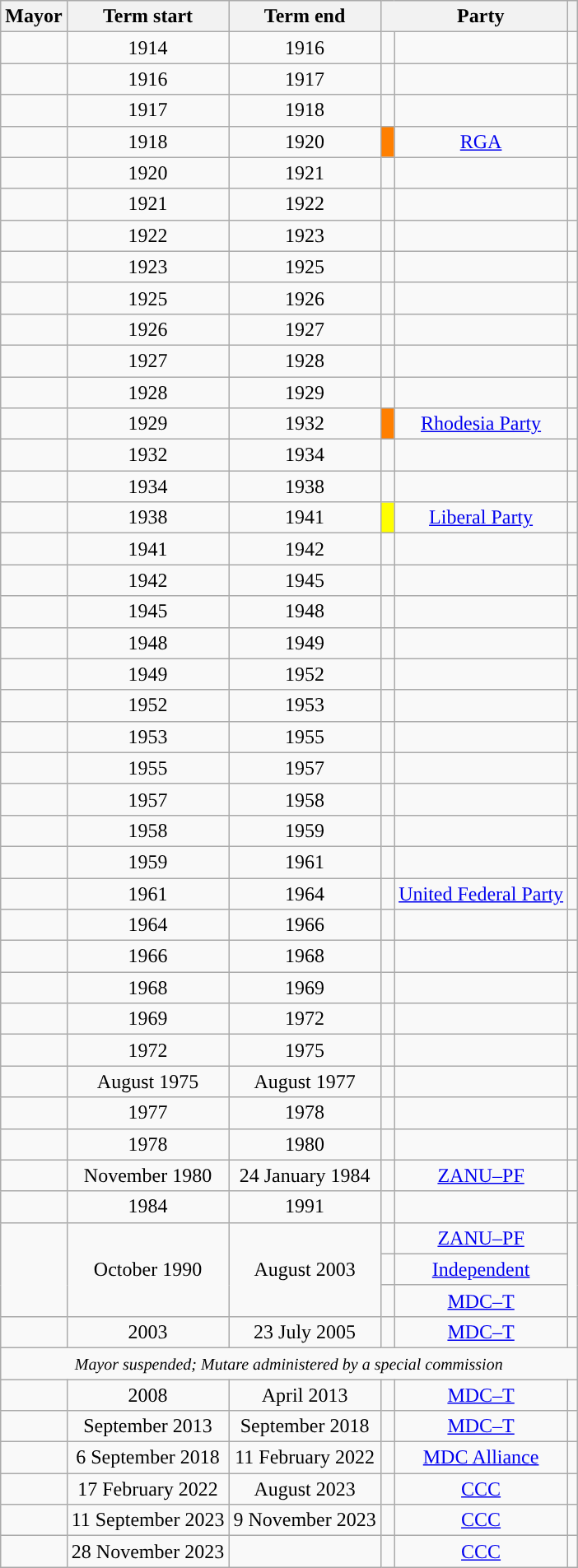<table class="wikitable sortable" style="text-align:center">
<tr>
<th>Mayor</th>
<th>Term start</th>
<th>Term end</th>
<th class="unsortable"> </th>
<th style="border-left-style:hidden;padding:0.1em 0em">Party</th>
<th></th>
</tr>
<tr>
<td></td>
<td data-sort-value="1875">1914</td>
<td data-sort-value="1876">1916</td>
<td bgcolor=""></td>
<td></td>
<td></td>
</tr>
<tr>
<td></td>
<td data-sort-value="1784">1916</td>
<td>1917</td>
<td bgcolor=""></td>
<td></td>
<td></td>
</tr>
<tr>
<td></td>
<td>1917</td>
<td>1918</td>
<td bgcolor=""></td>
<td></td>
<td></td>
</tr>
<tr>
<td></td>
<td>1918</td>
<td>1920</td>
<td bgcolor="#FF7F00"></td>
<td><a href='#'>RGA</a></td>
<td></td>
</tr>
<tr>
<td></td>
<td>1920</td>
<td>1921</td>
<td bgcolor=""></td>
<td></td>
<td></td>
</tr>
<tr>
<td></td>
<td>1921</td>
<td>1922</td>
<td bgcolor=""></td>
<td></td>
<td></td>
</tr>
<tr>
<td></td>
<td>1922</td>
<td>1923</td>
<td bgcolor=""></td>
<td></td>
<td></td>
</tr>
<tr>
<td></td>
<td>1923</td>
<td>1925</td>
<td bgcolor=""></td>
<td></td>
<td></td>
</tr>
<tr>
<td></td>
<td>1925</td>
<td>1926</td>
<td bgcolor=""></td>
<td></td>
<td></td>
</tr>
<tr>
<td></td>
<td>1926</td>
<td>1927</td>
<td bgcolor=""></td>
<td></td>
<td></td>
</tr>
<tr>
<td></td>
<td>1927</td>
<td>1928</td>
<td bgcolor=""></td>
<td></td>
<td></td>
</tr>
<tr>
<td></td>
<td>1928</td>
<td>1929</td>
<td bgcolor=""></td>
<td></td>
<td></td>
</tr>
<tr>
<td></td>
<td>1929</td>
<td>1932</td>
<td bgcolor="#FF7F00"></td>
<td><a href='#'>Rhodesia Party</a></td>
<td></td>
</tr>
<tr>
<td></td>
<td>1932</td>
<td>1934</td>
<td bgcolor=""></td>
<td></td>
<td></td>
</tr>
<tr>
<td></td>
<td>1934</td>
<td>1938</td>
<td bgcolor=""></td>
<td></td>
<td></td>
</tr>
<tr>
<td></td>
<td>1938</td>
<td>1941</td>
<td bgcolor="yellow"></td>
<td><a href='#'>Liberal Party</a></td>
<td></td>
</tr>
<tr>
<td></td>
<td>1941</td>
<td>1942</td>
<td bgcolor=""></td>
<td></td>
<td></td>
</tr>
<tr>
<td></td>
<td>1942</td>
<td>1945</td>
<td bgcolor=""></td>
<td></td>
<td></td>
</tr>
<tr>
<td></td>
<td>1945</td>
<td>1948</td>
<td bgcolor=""></td>
<td></td>
<td></td>
</tr>
<tr>
<td></td>
<td>1948</td>
<td>1949</td>
<td bgcolor=""></td>
<td></td>
<td></td>
</tr>
<tr>
<td></td>
<td>1949</td>
<td>1952</td>
<td bgcolor=""></td>
<td></td>
<td></td>
</tr>
<tr>
<td></td>
<td>1952</td>
<td>1953</td>
<td bgcolor=""></td>
<td></td>
<td></td>
</tr>
<tr>
<td></td>
<td>1953</td>
<td>1955</td>
<td bgcolor=""></td>
<td></td>
<td></td>
</tr>
<tr>
<td></td>
<td>1955</td>
<td>1957</td>
<td bgcolor=""></td>
<td></td>
<td></td>
</tr>
<tr>
<td></td>
<td>1957</td>
<td>1958</td>
<td bgcolor=""></td>
<td></td>
<td></td>
</tr>
<tr>
<td></td>
<td>1958</td>
<td>1959</td>
<td bgcolor=""></td>
<td></td>
<td></td>
</tr>
<tr>
<td></td>
<td>1959</td>
<td>1961</td>
<td bgcolor=""></td>
<td></td>
<td></td>
</tr>
<tr>
<td></td>
<td>1961</td>
<td>1964</td>
<td></td>
<td><a href='#'>United Federal Party</a></td>
<td></td>
</tr>
<tr>
<td></td>
<td>1964</td>
<td>1966</td>
<td bgcolor=""></td>
<td></td>
<td></td>
</tr>
<tr>
<td></td>
<td>1966</td>
<td>1968</td>
<td bgcolor=""></td>
<td></td>
<td></td>
</tr>
<tr>
<td></td>
<td>1968</td>
<td>1969</td>
<td bgcolor=""></td>
<td></td>
<td></td>
</tr>
<tr>
<td></td>
<td>1969</td>
<td>1972</td>
<td bgcolor=""></td>
<td></td>
<td></td>
</tr>
<tr>
<td></td>
<td>1972</td>
<td>1975</td>
<td bgcolor=""></td>
<td></td>
<td></td>
</tr>
<tr>
<td></td>
<td>August 1975</td>
<td>August 1977</td>
<td bgcolor=""></td>
<td></td>
<td></td>
</tr>
<tr>
<td></td>
<td>1977</td>
<td>1978</td>
<td bgcolor=""></td>
<td></td>
<td></td>
</tr>
<tr>
<td></td>
<td>1978</td>
<td>1980</td>
<td bgcolor=""></td>
<td></td>
<td></td>
</tr>
<tr>
<td></td>
<td>November 1980</td>
<td data-sort-value="1984">24 January 1984</td>
<td></td>
<td><a href='#'>ZANU–PF</a></td>
<td></td>
</tr>
<tr>
<td></td>
<td>1984</td>
<td>1991</td>
<td bgcolor=""></td>
<td></td>
<td></td>
</tr>
<tr>
<td rowspan="3"></td>
<td rowspan="3">October 1990</td>
<td rowspan="3">August 2003</td>
<td></td>
<td><a href='#'>ZANU–PF</a> </td>
<td rowspan="3"></td>
</tr>
<tr>
<td></td>
<td><a href='#'>Independent</a> </td>
</tr>
<tr>
<td></td>
<td><a href='#'>MDC–T</a> </td>
</tr>
<tr>
<td></td>
<td>2003</td>
<td data-sort-value="2005">23 July 2005</td>
<td></td>
<td><a href='#'>MDC–T</a></td>
<td></td>
</tr>
<tr>
<td colspan="6"><small><em>Mayor suspended; Mutare administered by a special commission</em></small></td>
</tr>
<tr>
<td></td>
<td>2008</td>
<td data-sort-value="2013">April 2013</td>
<td></td>
<td><a href='#'>MDC–T</a></td>
<td></td>
</tr>
<tr>
<td></td>
<td data-sort-value="2013">September 2013</td>
<td>September 2018</td>
<td></td>
<td><a href='#'>MDC–T</a></td>
<td></td>
</tr>
<tr>
<td></td>
<td>6 September 2018</td>
<td>11 February 2022</td>
<td></td>
<td><a href='#'>MDC Alliance</a></td>
<td></td>
</tr>
<tr>
<td></td>
<td>17 February 2022</td>
<td>August 2023</td>
<td></td>
<td><a href='#'>CCC</a></td>
<td></td>
</tr>
<tr>
<td></td>
<td>11 September 2023</td>
<td>9 November 2023</td>
<td></td>
<td><a href='#'>CCC</a></td>
<td></td>
</tr>
<tr>
<td></td>
<td>28 November 2023</td>
<td></td>
<td></td>
<td><a href='#'>CCC</a></td>
<td></td>
</tr>
</table>
